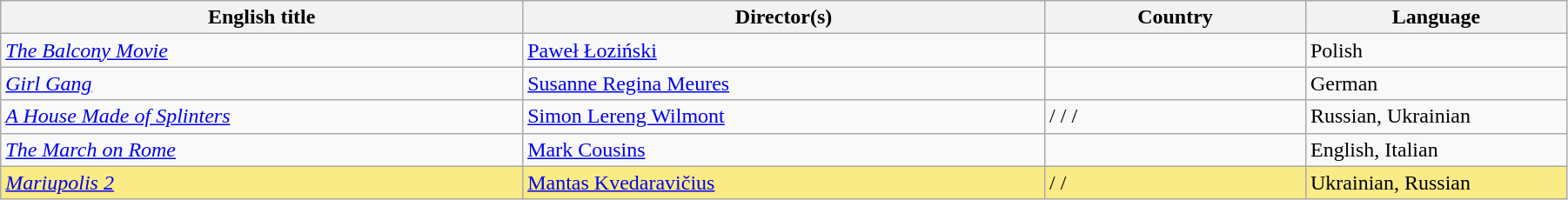<table class="sortable wikitable" width="95%" cellpadding="5">
<tr>
<th width="20%">English title</th>
<th width="20%">Director(s)</th>
<th width="10%">Country</th>
<th width="10%">Language</th>
</tr>
<tr>
<td><em><a href='#'>The Balcony Movie</a></em></td>
<td><a href='#'>Paweł Łoziński</a></td>
<td></td>
<td>Polish</td>
</tr>
<tr>
<td><em><a href='#'>Girl Gang</a></em></td>
<td><a href='#'>Susanne Regina Meures</a></td>
<td></td>
<td>German</td>
</tr>
<tr>
<td><em><a href='#'>A House Made of Splinters</a></em></td>
<td><a href='#'>Simon Lereng Wilmont</a></td>
<td> /  /  / </td>
<td>Russian, Ukrainian</td>
</tr>
<tr>
<td><em><a href='#'>The March on Rome</a></em></td>
<td><a href='#'>Mark Cousins</a></td>
<td></td>
<td>English, Italian</td>
</tr>
<tr style="background:#FAEB86">
<td><em><a href='#'>Mariupolis 2</a></em></td>
<td><a href='#'>Mantas Kvedaravičius</a></td>
<td> /  / </td>
<td>Ukrainian, Russian</td>
</tr>
</table>
